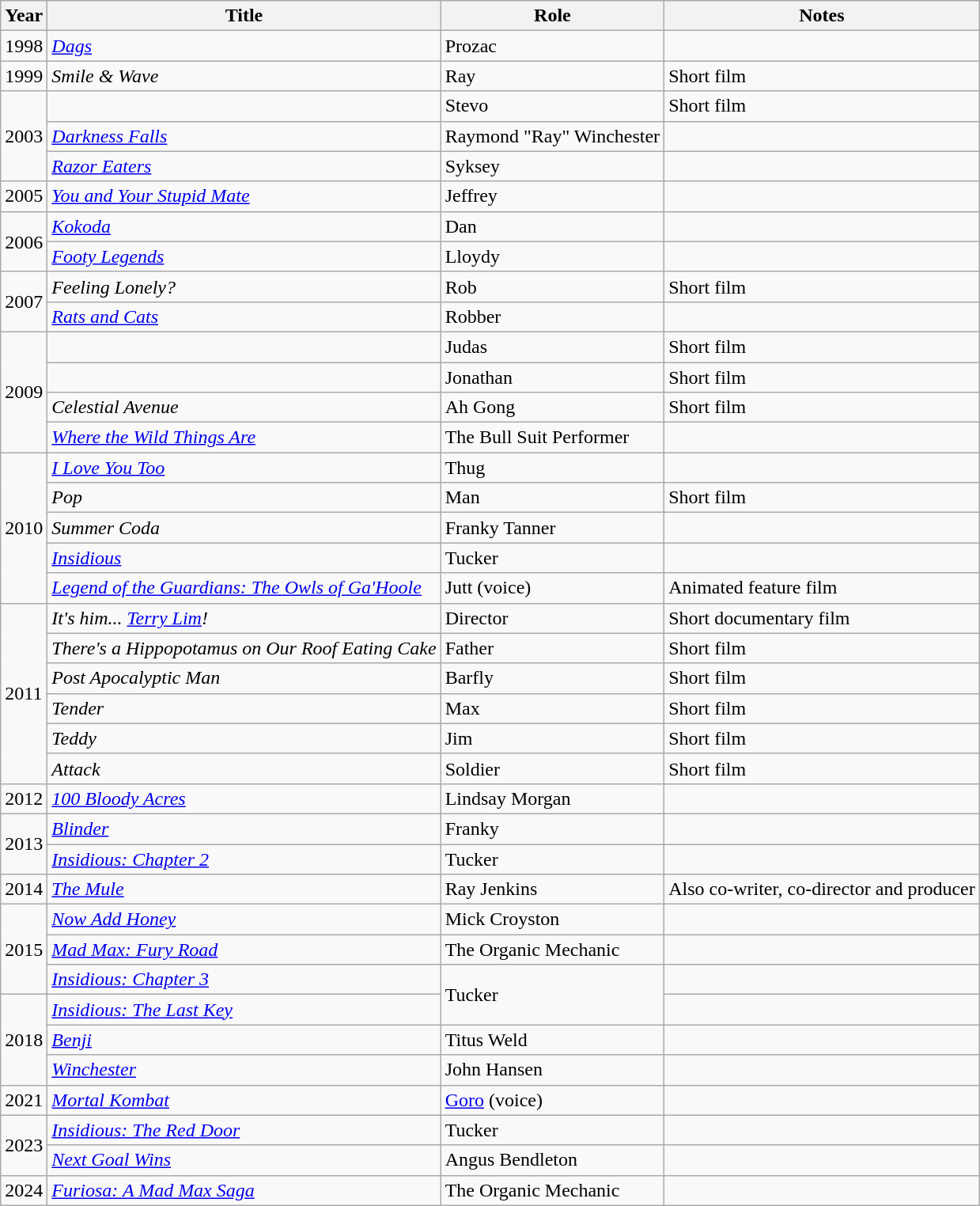<table class="wikitable sortable">
<tr>
<th>Year</th>
<th>Title</th>
<th>Role</th>
<th class="unsortable">Notes</th>
</tr>
<tr>
<td>1998</td>
<td><em><a href='#'>Dags</a></em></td>
<td>Prozac</td>
<td></td>
</tr>
<tr>
<td>1999</td>
<td><em>Smile & Wave</em></td>
<td>Ray</td>
<td>Short film</td>
</tr>
<tr>
<td rowspan="3">2003</td>
<td><em></em></td>
<td>Stevo</td>
<td>Short film</td>
</tr>
<tr>
<td><em><a href='#'>Darkness Falls</a></em></td>
<td>Raymond "Ray" Winchester</td>
<td></td>
</tr>
<tr>
<td><em><a href='#'>Razor Eaters</a></em></td>
<td>Syksey</td>
<td></td>
</tr>
<tr>
<td>2005</td>
<td><em><a href='#'>You and Your Stupid Mate</a></em></td>
<td>Jeffrey</td>
<td></td>
</tr>
<tr>
<td rowspan="2">2006</td>
<td><em><a href='#'>Kokoda</a></em></td>
<td>Dan</td>
<td></td>
</tr>
<tr>
<td><em><a href='#'>Footy Legends</a></em></td>
<td>Lloydy</td>
<td></td>
</tr>
<tr>
<td rowspan="2">2007</td>
<td><em>Feeling Lonely?</em></td>
<td>Rob</td>
<td>Short film</td>
</tr>
<tr>
<td><em><a href='#'>Rats and Cats</a></em></td>
<td>Robber</td>
<td></td>
</tr>
<tr>
<td rowspan="4">2009</td>
<td><em></em></td>
<td>Judas</td>
<td>Short film</td>
</tr>
<tr>
<td><em></em></td>
<td>Jonathan</td>
<td>Short film</td>
</tr>
<tr>
<td><em>Celestial Avenue</em></td>
<td>Ah Gong</td>
<td>Short film</td>
</tr>
<tr>
<td><em><a href='#'>Where the Wild Things Are</a></em></td>
<td>The Bull Suit Performer</td>
<td></td>
</tr>
<tr>
<td rowspan="5">2010</td>
<td><em><a href='#'>I Love You Too</a></em></td>
<td>Thug</td>
<td></td>
</tr>
<tr>
<td><em>Pop</em></td>
<td>Man</td>
<td>Short film</td>
</tr>
<tr>
<td><em>Summer Coda</em></td>
<td>Franky Tanner</td>
<td></td>
</tr>
<tr>
<td><em><a href='#'>Insidious</a></em></td>
<td>Tucker</td>
<td></td>
</tr>
<tr>
<td><em><a href='#'>Legend of the Guardians: The Owls of Ga'Hoole</a></em></td>
<td>Jutt (voice)</td>
<td>Animated feature film</td>
</tr>
<tr>
<td rowspan="6">2011</td>
<td><em>It's him... <a href='#'>Terry Lim</a>!</em></td>
<td>Director</td>
<td>Short documentary film</td>
</tr>
<tr>
<td><em>There's a Hippopotamus on Our Roof Eating Cake</em></td>
<td>Father</td>
<td>Short film</td>
</tr>
<tr>
<td><em>Post Apocalyptic Man</em></td>
<td>Barfly</td>
<td>Short film</td>
</tr>
<tr>
<td><em>Tender</em></td>
<td>Max</td>
<td>Short film</td>
</tr>
<tr>
<td><em>Teddy</em></td>
<td>Jim</td>
<td>Short film</td>
</tr>
<tr>
<td><em>Attack</em></td>
<td>Soldier</td>
<td>Short film</td>
</tr>
<tr>
<td>2012</td>
<td><em><a href='#'>100 Bloody Acres</a></em></td>
<td>Lindsay Morgan</td>
<td></td>
</tr>
<tr>
<td rowspan="2">2013</td>
<td><em><a href='#'>Blinder</a></em></td>
<td>Franky</td>
<td></td>
</tr>
<tr>
<td><em><a href='#'>Insidious: Chapter 2</a></em></td>
<td>Tucker</td>
<td></td>
</tr>
<tr>
<td>2014</td>
<td><em><a href='#'>The Mule</a></em></td>
<td>Ray Jenkins</td>
<td>Also co-writer, co-director and producer</td>
</tr>
<tr>
<td rowspan="3">2015</td>
<td><em><a href='#'>Now Add Honey</a></em></td>
<td>Mick Croyston</td>
<td></td>
</tr>
<tr>
<td><em><a href='#'>Mad Max: Fury Road</a></em></td>
<td>The Organic Mechanic</td>
<td></td>
</tr>
<tr>
<td><em><a href='#'>Insidious: Chapter 3</a></em></td>
<td rowspan="2">Tucker</td>
<td></td>
</tr>
<tr>
<td rowspan="3">2018</td>
<td><em><a href='#'>Insidious: The Last Key</a></em></td>
<td></td>
</tr>
<tr>
<td><em><a href='#'>Benji</a></em></td>
<td>Titus Weld</td>
<td></td>
</tr>
<tr>
<td><em><a href='#'>Winchester</a></em></td>
<td>John Hansen</td>
<td></td>
</tr>
<tr>
<td>2021</td>
<td><em><a href='#'>Mortal Kombat</a></em></td>
<td><a href='#'>Goro</a> (voice)</td>
<td></td>
</tr>
<tr>
<td rowspan="2">2023</td>
<td><em><a href='#'>Insidious: The Red Door</a></em></td>
<td>Tucker</td>
<td></td>
</tr>
<tr>
<td><em><a href='#'>Next Goal Wins</a></em></td>
<td>Angus Bendleton</td>
<td></td>
</tr>
<tr>
<td>2024</td>
<td><em><a href='#'>Furiosa: A Mad Max Saga</a></em></td>
<td>The Organic Mechanic</td>
<td></td>
</tr>
</table>
